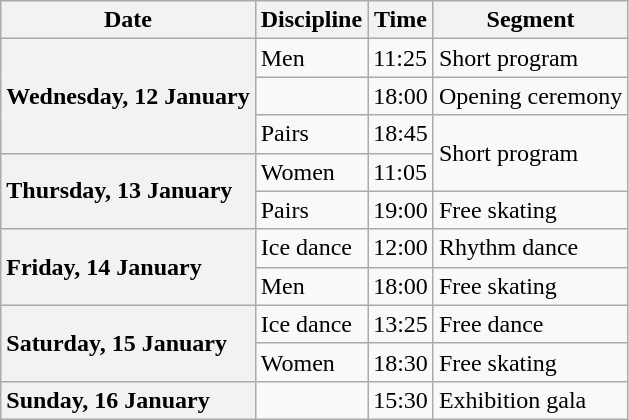<table class="wikitable unsortable" style="text-align:left;">
<tr>
<th scope="col">Date</th>
<th scope="col">Discipline</th>
<th scope="col">Time</th>
<th scope="col">Segment</th>
</tr>
<tr>
<th scope="row" style="text-align:left" rowspan=3>Wednesday, 12 January</th>
<td>Men</td>
<td>11:25</td>
<td>Short program</td>
</tr>
<tr>
<td></td>
<td>18:00</td>
<td>Opening ceremony</td>
</tr>
<tr>
<td>Pairs</td>
<td>18:45</td>
<td rowspan="2">Short program</td>
</tr>
<tr>
<th scope="row" style="text-align:left" rowspan=2>Thursday, 13 January</th>
<td>Women</td>
<td>11:05</td>
</tr>
<tr>
<td>Pairs</td>
<td>19:00</td>
<td>Free skating</td>
</tr>
<tr>
<th scope="row" style="text-align:left" rowspan=2>Friday, 14 January</th>
<td>Ice dance</td>
<td>12:00</td>
<td>Rhythm dance</td>
</tr>
<tr>
<td>Men</td>
<td>18:00</td>
<td>Free skating</td>
</tr>
<tr>
<th scope="row" style="text-align:left" rowspan=2>Saturday, 15 January</th>
<td>Ice dance</td>
<td>13:25</td>
<td>Free dance</td>
</tr>
<tr>
<td>Women</td>
<td>18:30</td>
<td>Free skating</td>
</tr>
<tr>
<th scope="row" style="text-align:left">Sunday, 16 January</th>
<td></td>
<td>15:30</td>
<td>Exhibition gala</td>
</tr>
</table>
